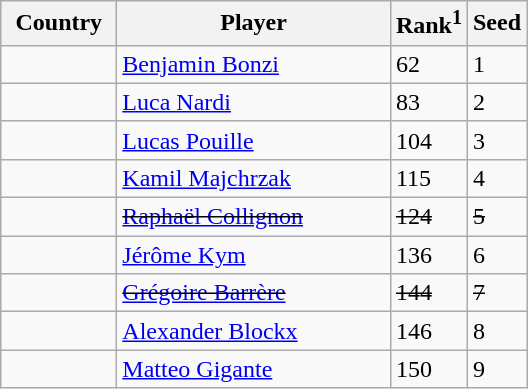<table class="sortable wikitable">
<tr>
<th width="70">Country</th>
<th width="175">Player</th>
<th>Rank<sup>1</sup></th>
<th>Seed</th>
</tr>
<tr>
<td></td>
<td><a href='#'>Benjamin Bonzi</a></td>
<td>62</td>
<td>1</td>
</tr>
<tr>
<td></td>
<td><a href='#'>Luca Nardi</a></td>
<td>83</td>
<td>2</td>
</tr>
<tr>
<td></td>
<td><a href='#'>Lucas Pouille</a></td>
<td>104</td>
<td>3</td>
</tr>
<tr>
<td></td>
<td><a href='#'>Kamil Majchrzak</a></td>
<td>115</td>
<td>4</td>
</tr>
<tr>
<td><s></s></td>
<td><s><a href='#'>Raphaël Collignon</a></s></td>
<td><s>124</s></td>
<td><s>5</s></td>
</tr>
<tr>
<td></td>
<td><a href='#'>Jérôme Kym</a></td>
<td>136</td>
<td>6</td>
</tr>
<tr>
<td><s></s></td>
<td><s><a href='#'>Grégoire Barrère</a></s></td>
<td><s>144</s></td>
<td><s>7</s></td>
</tr>
<tr>
<td></td>
<td><a href='#'>Alexander Blockx</a></td>
<td>146</td>
<td>8</td>
</tr>
<tr>
<td></td>
<td><a href='#'>Matteo Gigante</a></td>
<td>150</td>
<td>9</td>
</tr>
</table>
